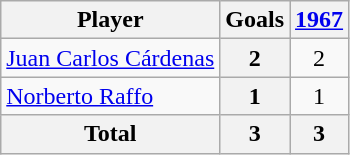<table class="wikitable sortable" style="text-align:center;">
<tr>
<th>Player</th>
<th>Goals</th>
<th><a href='#'>1967</a></th>
</tr>
<tr>
<td align="left"> <a href='#'>Juan Carlos Cárdenas</a></td>
<th>2</th>
<td>2</td>
</tr>
<tr>
<td align="left"> <a href='#'>Norberto Raffo</a></td>
<th>1</th>
<td>1</td>
</tr>
<tr class="sortbottom">
<th>Total</th>
<th>3</th>
<th>3</th>
</tr>
</table>
